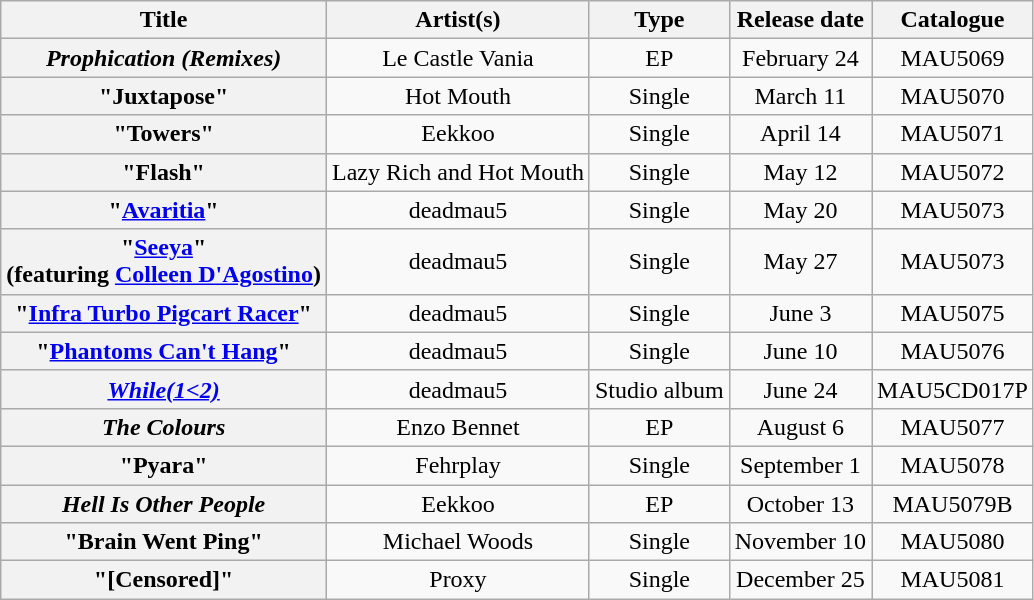<table class="wikitable sortable plainrowheaders" style="text-align:center;">
<tr>
<th>Title</th>
<th>Artist(s)</th>
<th>Type</th>
<th>Release date</th>
<th>Catalogue</th>
</tr>
<tr>
<th scope="row"><em>Prophication (Remixes)</em></th>
<td>Le Castle Vania</td>
<td>EP</td>
<td>February 24</td>
<td>MAU5069</td>
</tr>
<tr>
<th scope="row">"Juxtapose"</th>
<td>Hot Mouth</td>
<td>Single</td>
<td>March 11</td>
<td>MAU5070</td>
</tr>
<tr>
<th scope="row">"Towers"</th>
<td>Eekkoo</td>
<td>Single</td>
<td>April 14</td>
<td>MAU5071</td>
</tr>
<tr>
<th scope="row">"Flash"</th>
<td>Lazy Rich and Hot Mouth</td>
<td>Single</td>
<td>May 12</td>
<td>MAU5072</td>
</tr>
<tr>
<th scope="row">"<a href='#'>Avaritia</a>"</th>
<td>deadmau5</td>
<td>Single</td>
<td>May 20</td>
<td>MAU5073</td>
</tr>
<tr>
<th scope="row">"<a href='#'>Seeya</a>" <br><span>(featuring <a href='#'>Colleen D'Agostino</a>)</span></th>
<td>deadmau5</td>
<td>Single</td>
<td>May 27</td>
<td>MAU5073</td>
</tr>
<tr>
<th scope="row">"<a href='#'>Infra Turbo Pigcart Racer</a>"</th>
<td>deadmau5</td>
<td>Single</td>
<td>June 3</td>
<td>MAU5075</td>
</tr>
<tr>
<th scope="row">"<a href='#'>Phantoms Can't Hang</a>"</th>
<td>deadmau5</td>
<td>Single</td>
<td>June 10</td>
<td>MAU5076</td>
</tr>
<tr>
<th scope="row"><em><a href='#'>While(1<2)</a></em></th>
<td>deadmau5</td>
<td>Studio album</td>
<td>June 24</td>
<td>MAU5CD017P</td>
</tr>
<tr>
<th scope="row"><em>The Colours</em></th>
<td>Enzo Bennet</td>
<td>EP</td>
<td>August 6</td>
<td>MAU5077</td>
</tr>
<tr>
<th scope="row">"Pyara"</th>
<td>Fehrplay</td>
<td>Single</td>
<td>September 1</td>
<td>MAU5078</td>
</tr>
<tr>
<th scope="row"><em>Hell Is Other People</em></th>
<td>Eekkoo</td>
<td>EP</td>
<td>October 13</td>
<td>MAU5079B</td>
</tr>
<tr>
<th scope="row">"Brain Went Ping"</th>
<td>Michael Woods</td>
<td>Single</td>
<td>November 10</td>
<td>MAU5080</td>
</tr>
<tr>
<th scope="row">"[Censored]"</th>
<td>Proxy</td>
<td>Single</td>
<td>December 25</td>
<td>MAU5081</td>
</tr>
</table>
